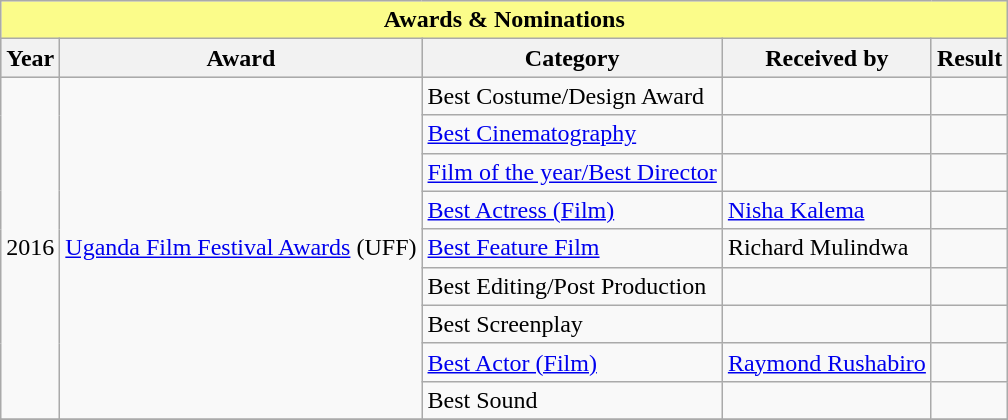<table class="wikitable" width="">
<tr>
<th colspan="6" style="background: #FBFC8A;">Awards & Nominations</th>
</tr>
<tr style="background:#ccc; text-align:center;">
<th>Year</th>
<th>Award</th>
<th>Category</th>
<th>Received by</th>
<th>Result</th>
</tr>
<tr>
<td rowspan="9">2016</td>
<td rowspan="9"><a href='#'>Uganda Film Festival Awards</a> (UFF)</td>
<td>Best Costume/Design Award</td>
<td></td>
<td></td>
</tr>
<tr>
<td><a href='#'>Best Cinematography</a></td>
<td></td>
<td></td>
</tr>
<tr>
<td><a href='#'>Film of the year/Best Director</a></td>
<td></td>
<td></td>
</tr>
<tr>
<td><a href='#'>Best Actress (Film)</a></td>
<td><a href='#'>Nisha Kalema</a></td>
<td></td>
</tr>
<tr>
<td><a href='#'>Best Feature Film</a></td>
<td>Richard Mulindwa</td>
<td></td>
</tr>
<tr>
<td>Best Editing/Post Production</td>
<td></td>
<td></td>
</tr>
<tr>
<td>Best Screenplay</td>
<td></td>
<td></td>
</tr>
<tr>
<td><a href='#'>Best Actor (Film)</a></td>
<td><a href='#'>Raymond Rushabiro</a></td>
<td></td>
</tr>
<tr>
<td>Best Sound</td>
<td></td>
<td></td>
</tr>
<tr>
</tr>
</table>
